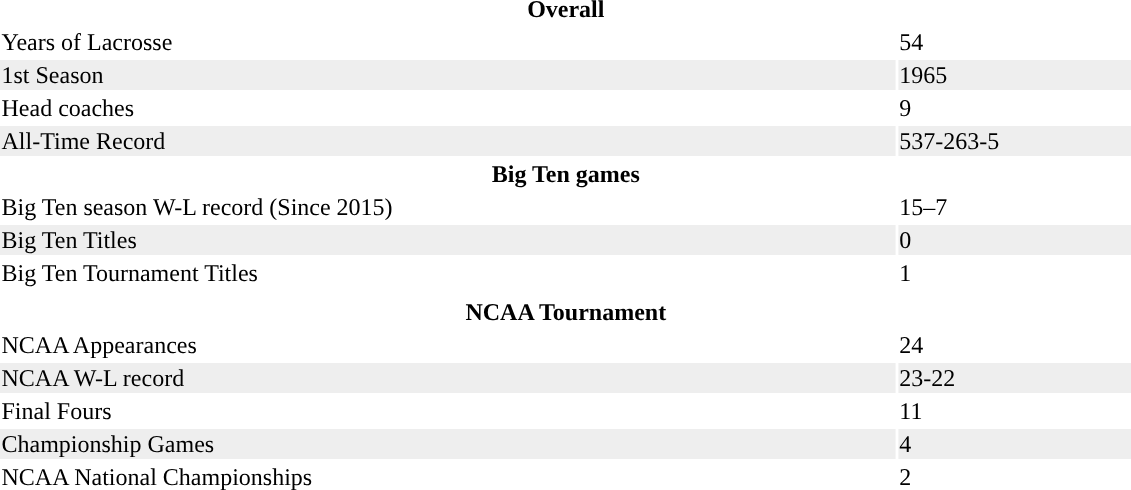<table width=60% class="toccolours">
<tr>
<th colspan=2>Overall</th>
</tr>
<tr>
<td>Years of Lacrosse</td>
<td>54</td>
</tr>
<tr bgcolor=#eeeeee>
<td>1st Season</td>
<td>1965</td>
</tr>
<tr>
<td>Head coaches</td>
<td>9</td>
</tr>
<tr bgcolor=#eeeeee>
<td>All-Time Record</td>
<td>537-263-5</td>
</tr>
<tr>
<th colspan=2>Big Ten games</th>
</tr>
<tr>
<td>Big Ten season W-L record (Since 2015)</td>
<td>15–7</td>
</tr>
<tr bgcolor=#eeeeee>
<td>Big Ten Titles</td>
<td>0</td>
</tr>
<tr>
<td>Big Ten Tournament Titles</td>
<td>1</td>
</tr>
<tr>
</tr>
<tr bgcolor=#eeeeee>
</tr>
<tr>
<th colspan=2>NCAA Tournament</th>
</tr>
<tr>
<td>NCAA Appearances</td>
<td>24</td>
</tr>
<tr bgcolor=#eeeeee>
<td>NCAA W-L record</td>
<td>23-22</td>
</tr>
<tr>
<td>Final Fours</td>
<td>11</td>
</tr>
<tr bgcolor=#eeeeee>
<td>Championship Games</td>
<td>4</td>
</tr>
<tr>
<td>NCAA National Championships</td>
<td>2</td>
</tr>
</table>
